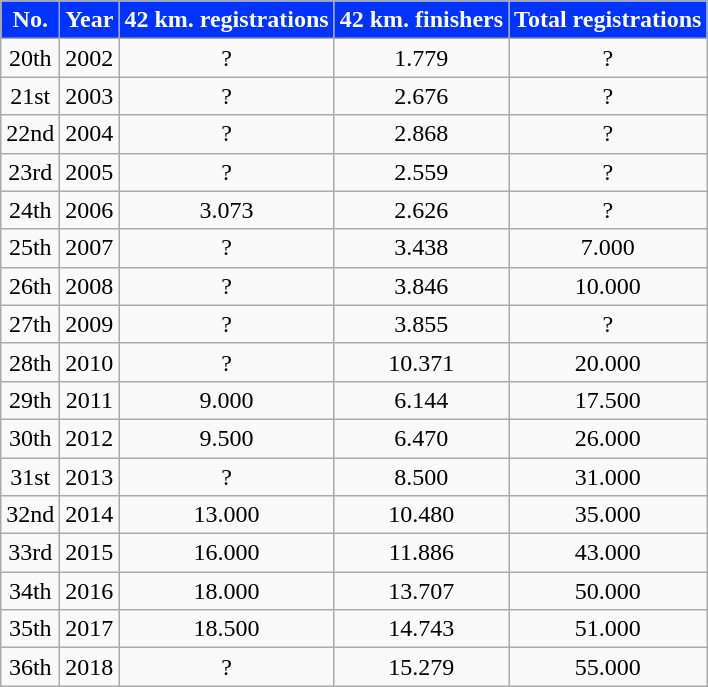<table class="wikitable" style="text-align: center;">
<tr style="color:black;">
<th style="color:white; background:#0033FF;">No.</th>
<th style="color:white; background:#0033FF;">Year</th>
<th style="color:white; background:#0033FF;">42 km. registrations</th>
<th style="color:white; background:#0033FF;">42 km. finishers</th>
<th style="color:white; background:#0033FF;">Total registrations</th>
</tr>
<tr>
<td style="text-align:center;">20th</td>
<td>2002</td>
<td>?</td>
<td>1.779</td>
<td>?</td>
</tr>
<tr>
<td style="text-align:center;">21st</td>
<td>2003</td>
<td>?</td>
<td>2.676</td>
<td>?</td>
</tr>
<tr>
<td style="text-align:center;">22nd</td>
<td>2004</td>
<td>?</td>
<td>2.868</td>
<td>?</td>
</tr>
<tr>
<td style="text-align:center;">23rd</td>
<td>2005</td>
<td>?</td>
<td>2.559</td>
<td>?</td>
</tr>
<tr>
<td style="text-align:center;">24th</td>
<td>2006</td>
<td>3.073</td>
<td>2.626</td>
<td>?</td>
</tr>
<tr>
<td style="text-align:center;">25th</td>
<td>2007</td>
<td>?</td>
<td>3.438</td>
<td>7.000</td>
</tr>
<tr>
<td style="text-align:center;">26th</td>
<td>2008</td>
<td>?</td>
<td>3.846</td>
<td>10.000</td>
</tr>
<tr>
<td style="text-align:center;">27th</td>
<td>2009</td>
<td>?</td>
<td>3.855</td>
<td>?</td>
</tr>
<tr>
<td style="text-align:center;">28th</td>
<td>2010</td>
<td>?</td>
<td>10.371</td>
<td>20.000</td>
</tr>
<tr>
<td style="text-align:center;">29th</td>
<td>2011</td>
<td>9.000</td>
<td>6.144</td>
<td>17.500</td>
</tr>
<tr>
<td style="text-align:center;">30th</td>
<td>2012</td>
<td>9.500</td>
<td>6.470</td>
<td>26.000</td>
</tr>
<tr>
<td style="text-align:center;">31st</td>
<td>2013</td>
<td>?</td>
<td>8.500</td>
<td>31.000</td>
</tr>
<tr>
<td style="text-align:center;">32nd</td>
<td>2014</td>
<td>13.000</td>
<td>10.480</td>
<td>35.000</td>
</tr>
<tr>
<td style="text-align:center;">33rd</td>
<td>2015</td>
<td>16.000</td>
<td>11.886</td>
<td>43.000</td>
</tr>
<tr>
<td style="text-align:center;">34th</td>
<td>2016</td>
<td>18.000</td>
<td>13.707</td>
<td>50.000</td>
</tr>
<tr>
<td style="text-align:center;">35th</td>
<td>2017</td>
<td>18.500</td>
<td>14.743</td>
<td>51.000</td>
</tr>
<tr>
<td style="text-align:center;">36th</td>
<td>2018</td>
<td>?</td>
<td>15.279</td>
<td>55.000</td>
</tr>
</table>
